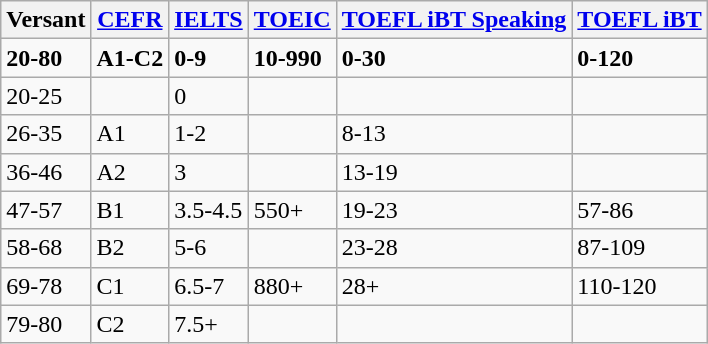<table class="wikitable">
<tr>
<th>Versant</th>
<th><a href='#'>CEFR</a></th>
<th><a href='#'>IELTS</a></th>
<th><a href='#'>TOEIC</a></th>
<th><a href='#'>TOEFL iBT Speaking</a></th>
<th><a href='#'>TOEFL iBT</a></th>
</tr>
<tr>
<td><strong>20-80</strong></td>
<td><strong>A1-C2</strong></td>
<td><strong>0-9</strong></td>
<td><strong>10-990</strong></td>
<td><strong>0-30</strong></td>
<td><strong>0-120</strong></td>
</tr>
<tr>
<td>20-25</td>
<td><A1</td>
<td>0</td>
<td></td>
<td></td>
<td></td>
</tr>
<tr>
<td>26-35</td>
<td>A1</td>
<td>1-2</td>
<td></td>
<td>8-13</td>
<td></td>
</tr>
<tr>
<td>36-46</td>
<td>A2</td>
<td>3</td>
<td></td>
<td>13-19</td>
<td></td>
</tr>
<tr>
<td>47-57</td>
<td>B1</td>
<td>3.5-4.5</td>
<td>550+</td>
<td>19-23</td>
<td>57-86</td>
</tr>
<tr>
<td>58-68</td>
<td>B2</td>
<td>5-6</td>
<td></td>
<td>23-28</td>
<td>87-109</td>
</tr>
<tr>
<td>69-78</td>
<td>C1</td>
<td>6.5-7</td>
<td>880+</td>
<td>28+</td>
<td>110-120</td>
</tr>
<tr>
<td>79-80</td>
<td>C2</td>
<td>7.5+</td>
<td></td>
<td></td>
<td></td>
</tr>
</table>
